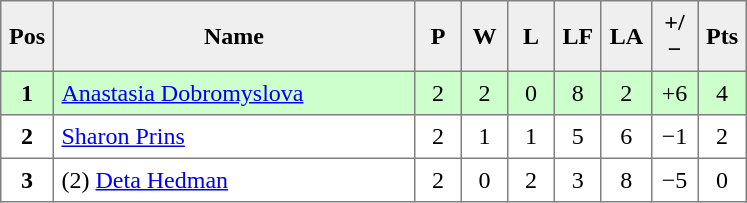<table style=border-collapse:collapse border=1 cellspacing=0 cellpadding=5>
<tr align=center bgcolor=#efefef>
<th width=20>Pos</th>
<th width=230>Name</th>
<th width=20>P</th>
<th width=20>W</th>
<th width=20>L</th>
<th width=20>LF</th>
<th width=20>LA</th>
<th width=20>+/−</th>
<th width=20>Pts</th>
</tr>
<tr align=center style="background: #ccffcc;">
<td><strong>1</strong></td>
<td align="left"> <a href='#'>Anastasia Dobromyslova</a></td>
<td>2</td>
<td>2</td>
<td>0</td>
<td>8</td>
<td>2</td>
<td>+6</td>
<td>4</td>
</tr>
<tr align=center>
<td><strong>2</strong></td>
<td align="left"> <a href='#'>Sharon Prins</a></td>
<td>2</td>
<td>1</td>
<td>1</td>
<td>5</td>
<td>6</td>
<td>−1</td>
<td>2</td>
</tr>
<tr align=center>
<td><strong>3</strong></td>
<td align="left"> (2) <a href='#'>Deta Hedman</a></td>
<td>2</td>
<td>0</td>
<td>2</td>
<td>3</td>
<td>8</td>
<td>−5</td>
<td>0</td>
</tr>
</table>
